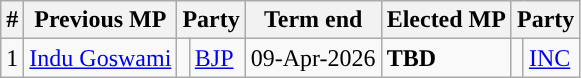<table class="wikitable sortable">
<tr>
<th>#</th>
<th>Previous MP</th>
<th colspan="2">Party</th>
<th>Term end</th>
<th>Elected MP</th>
<th colspan="2">Party</th>
</tr>
<tr>
<td>1</td>
<td><a href='#'>Indu Goswami</a></td>
<td></td>
<td><a href='#'>BJP</a></td>
<td>09-Apr-2026</td>
<td><strong>TBD</strong></td>
<td></td>
<td><a href='#'>INC</a></td>
</tr>
</table>
